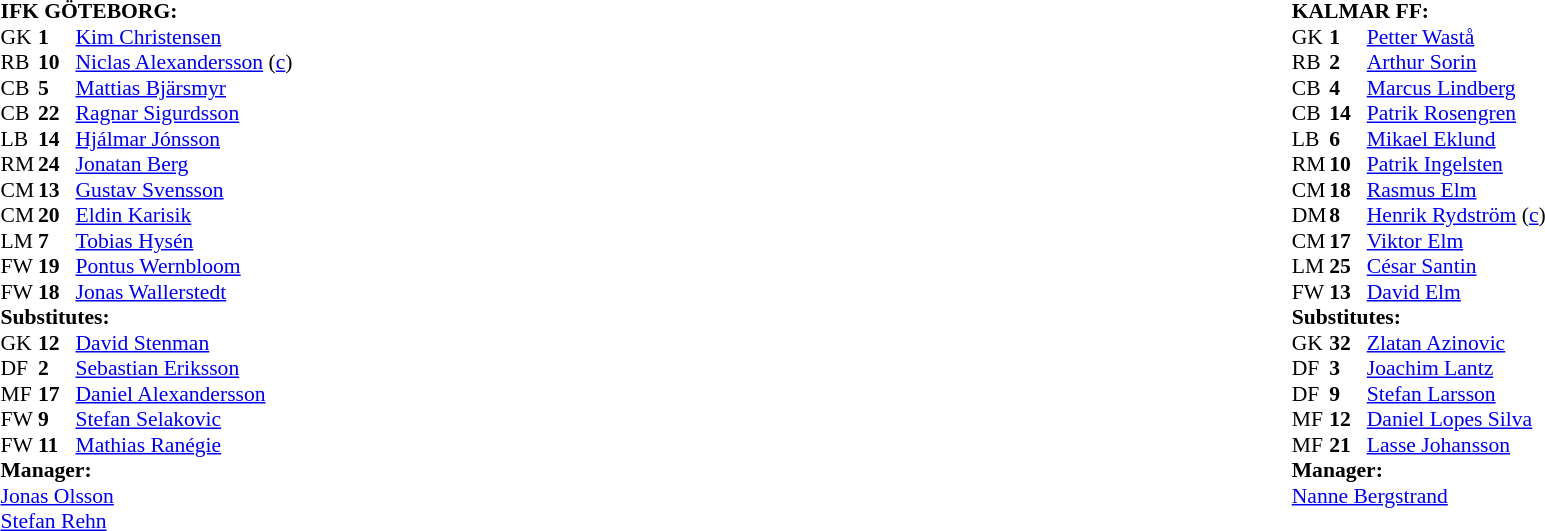<table width="100%">
<tr>
<td valign="top" width="50%"><br><table style="font-size: 90%" cellspacing="0" cellpadding="0">
<tr>
<td colspan="4"><strong>IFK GÖTEBORG:</strong></td>
</tr>
<tr>
<th width="25"></th>
<th width="25"></th>
</tr>
<tr>
<td>GK</td>
<td><strong>1</strong></td>
<td> <a href='#'>Kim Christensen</a></td>
</tr>
<tr>
<td>RB</td>
<td><strong>10</strong></td>
<td> <a href='#'>Niclas Alexandersson</a> (<a href='#'>c</a>)</td>
</tr>
<tr>
<td>CB</td>
<td><strong>5</strong></td>
<td> <a href='#'>Mattias Bjärsmyr</a></td>
</tr>
<tr>
<td>CB</td>
<td><strong>22</strong></td>
<td> <a href='#'>Ragnar Sigurdsson</a></td>
</tr>
<tr>
<td>LB</td>
<td><strong>14</strong></td>
<td> <a href='#'>Hjálmar Jónsson</a></td>
</tr>
<tr>
<td>RM</td>
<td><strong>24</strong></td>
<td> <a href='#'>Jonatan Berg</a></td>
<td></td>
<td></td>
</tr>
<tr>
<td>CM</td>
<td><strong>13</strong></td>
<td> <a href='#'>Gustav Svensson</a></td>
</tr>
<tr>
<td>CM</td>
<td><strong>20</strong></td>
<td> <a href='#'>Eldin Karisik</a></td>
</tr>
<tr>
<td>LM</td>
<td><strong>7</strong></td>
<td> <a href='#'>Tobias Hysén</a></td>
<td></td>
<td></td>
</tr>
<tr>
<td>FW</td>
<td><strong>19</strong></td>
<td> <a href='#'>Pontus Wernbloom</a></td>
</tr>
<tr>
<td>FW</td>
<td><strong>18</strong></td>
<td> <a href='#'>Jonas Wallerstedt</a></td>
<td></td>
<td></td>
</tr>
<tr>
<td colspan=4><strong>Substitutes:</strong></td>
</tr>
<tr>
<td>GK</td>
<td><strong>12</strong></td>
<td> <a href='#'>David Stenman</a></td>
</tr>
<tr>
<td>DF</td>
<td><strong>2</strong></td>
<td> <a href='#'>Sebastian Eriksson</a></td>
</tr>
<tr>
<td>MF</td>
<td><strong>17</strong></td>
<td> <a href='#'>Daniel Alexandersson</a></td>
<td></td>
<td></td>
</tr>
<tr>
<td>FW</td>
<td><strong>9</strong></td>
<td> <a href='#'>Stefan Selakovic</a></td>
<td></td>
<td></td>
</tr>
<tr>
<td>FW</td>
<td><strong>11</strong></td>
<td> <a href='#'>Mathias Ranégie</a></td>
<td></td>
<td></td>
</tr>
<tr>
<td colspan=4><strong>Manager:</strong></td>
</tr>
<tr>
<td colspan="4"> <a href='#'>Jonas Olsson</a><br> <a href='#'>Stefan Rehn</a></td>
</tr>
<tr>
</tr>
</table>
</td>
<td valign="top"></td>
<td valign="top" width="50%"><br><table style="font-size: 90%" cellspacing="0" cellpadding="0" align="center">
<tr>
<td colspan="4"><strong>KALMAR FF:</strong></td>
</tr>
<tr>
<th width="25"></th>
<th width="25"></th>
</tr>
<tr>
<td>GK</td>
<td><strong>1</strong></td>
<td> <a href='#'>Petter Wastå</a></td>
</tr>
<tr>
<td>RB</td>
<td><strong>2</strong></td>
<td> <a href='#'>Arthur Sorin</a></td>
</tr>
<tr>
<td>CB</td>
<td><strong>4</strong></td>
<td> <a href='#'>Marcus Lindberg</a></td>
</tr>
<tr>
<td>CB</td>
<td><strong>14</strong></td>
<td> <a href='#'>Patrik Rosengren</a></td>
</tr>
<tr>
<td>LB</td>
<td><strong>6</strong></td>
<td> <a href='#'>Mikael Eklund</a></td>
</tr>
<tr>
<td>RM</td>
<td><strong>10</strong></td>
<td> <a href='#'>Patrik Ingelsten</a></td>
<td></td>
<td></td>
</tr>
<tr>
<td>CM</td>
<td><strong>18</strong></td>
<td> <a href='#'>Rasmus Elm</a></td>
</tr>
<tr>
<td>DM</td>
<td><strong>8</strong></td>
<td> <a href='#'>Henrik Rydström</a> (<a href='#'>c</a>)</td>
</tr>
<tr>
<td>CM</td>
<td><strong>17</strong></td>
<td> <a href='#'>Viktor Elm</a></td>
</tr>
<tr>
<td>LM</td>
<td><strong>25</strong></td>
<td> <a href='#'>César Santin</a></td>
</tr>
<tr>
<td>FW</td>
<td><strong>13</strong></td>
<td> <a href='#'>David Elm</a></td>
<td></td>
<td></td>
</tr>
<tr>
<td colspan=4><strong>Substitutes:</strong></td>
</tr>
<tr>
<td>GK</td>
<td><strong>32</strong></td>
<td> <a href='#'>Zlatan Azinovic</a></td>
</tr>
<tr>
<td>DF</td>
<td><strong>3</strong></td>
<td> <a href='#'>Joachim Lantz</a></td>
</tr>
<tr>
<td>DF</td>
<td><strong>9</strong></td>
<td> <a href='#'>Stefan Larsson</a></td>
<td></td>
<td></td>
</tr>
<tr>
<td>MF</td>
<td><strong>12</strong></td>
<td> <a href='#'>Daniel Lopes Silva</a></td>
<td></td>
<td></td>
</tr>
<tr>
<td>MF</td>
<td><strong>21</strong></td>
<td> <a href='#'>Lasse Johansson</a></td>
</tr>
<tr>
<td colspan=4><strong>Manager:</strong></td>
</tr>
<tr>
<td colspan="4"> <a href='#'>Nanne Bergstrand</a></td>
</tr>
</table>
</td>
</tr>
</table>
